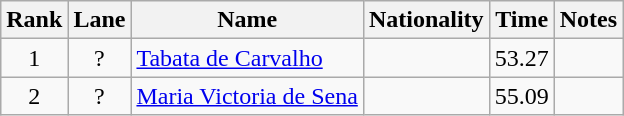<table class="wikitable sortable" style="text-align:center">
<tr>
<th>Rank</th>
<th>Lane</th>
<th>Name</th>
<th>Nationality</th>
<th>Time</th>
<th>Notes</th>
</tr>
<tr>
<td>1</td>
<td>?</td>
<td align=left><a href='#'>Tabata de Carvalho</a></td>
<td align=left></td>
<td>53.27</td>
<td></td>
</tr>
<tr>
<td>2</td>
<td>?</td>
<td align=left><a href='#'>Maria Victoria de Sena</a></td>
<td align=left></td>
<td>55.09</td>
<td></td>
</tr>
</table>
